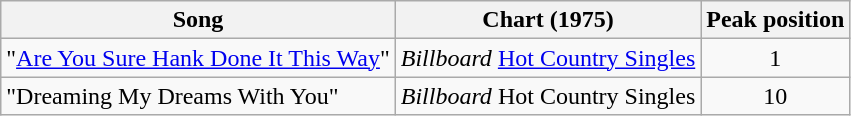<table class="wikitable">
<tr>
<th>Song</th>
<th>Chart (1975)</th>
<th>Peak position</th>
</tr>
<tr>
<td>"<a href='#'>Are You Sure Hank Done It This Way</a>"</td>
<td><em>Billboard</em> <a href='#'>Hot Country Singles</a></td>
<td align="center">1</td>
</tr>
<tr>
<td>"Dreaming My Dreams With You"</td>
<td><em>Billboard</em> Hot Country Singles</td>
<td align="center">10</td>
</tr>
</table>
